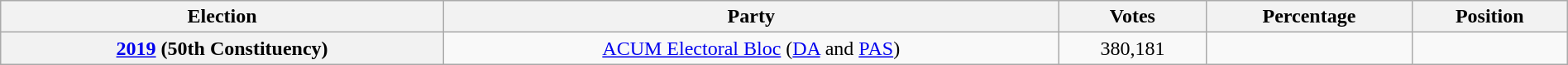<table class="wikitable" style="width:100%;">
<tr>
<th>Election</th>
<th>Party</th>
<th>Votes</th>
<th>Percentage</th>
<th>Position</th>
</tr>
<tr style="text-align:center;">
<th><a href='#'>2019</a> (50th Constituency)</th>
<td><a href='#'>ACUM Electoral Bloc</a> (<a href='#'>DA</a> and <a href='#'>PAS</a>)</td>
<td>380,181</td>
<td></td>
<td></td>
</tr>
</table>
